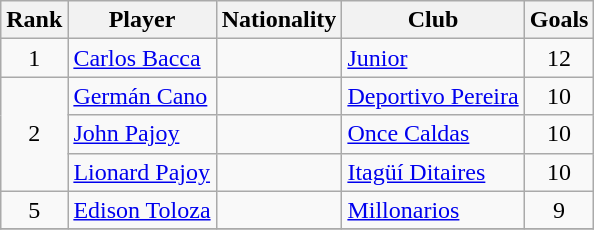<table class="wikitable" border="1">
<tr>
<th>Rank</th>
<th>Player</th>
<th>Nationality</th>
<th>Club</th>
<th>Goals</th>
</tr>
<tr>
<td align=center>1</td>
<td><a href='#'>Carlos Bacca</a></td>
<td></td>
<td><a href='#'>Junior</a></td>
<td align=center>12</td>
</tr>
<tr>
<td align=center rowspan=3>2</td>
<td><a href='#'>Germán Cano</a></td>
<td></td>
<td><a href='#'>Deportivo Pereira</a></td>
<td align=center>10</td>
</tr>
<tr>
<td><a href='#'>John Pajoy</a></td>
<td></td>
<td><a href='#'>Once Caldas</a></td>
<td align=center>10</td>
</tr>
<tr>
<td><a href='#'>Lionard Pajoy</a></td>
<td></td>
<td><a href='#'>Itagüí Ditaires</a></td>
<td align=center>10</td>
</tr>
<tr>
<td align=center>5</td>
<td><a href='#'>Edison Toloza</a></td>
<td></td>
<td><a href='#'>Millonarios</a></td>
<td align=center>9</td>
</tr>
<tr>
</tr>
</table>
